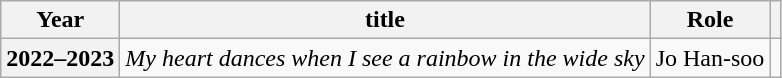<table class="wikitable  plainrowheaders">
<tr>
<th scope="col">Year</th>
<th scope="col">title</th>
<th scope="col">Role</th>
<th scope="col" class="unsortable"></th>
</tr>
<tr>
<th scope="row">2022–2023</th>
<td><em>My heart dances when I see a rainbow in the wide sky</em></td>
<td>Jo Han-soo</td>
<td></td>
</tr>
</table>
